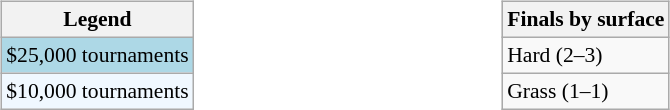<table width=53%>
<tr>
<td valign=top width=33% align=left><br><table class=wikitable style="font-size:90%">
<tr>
<th>Legend</th>
</tr>
<tr bgcolor=lightblue>
<td>$25,000 tournaments</td>
</tr>
<tr bgcolor=#f0f8ff>
<td>$10,000 tournaments</td>
</tr>
</table>
</td>
<td valign=top width=33% align=left><br><table class=wikitable style="font-size:90%">
<tr>
<th>Finals by surface</th>
</tr>
<tr>
<td>Hard (2–3)</td>
</tr>
<tr>
<td>Grass (1–1)</td>
</tr>
</table>
</td>
</tr>
</table>
